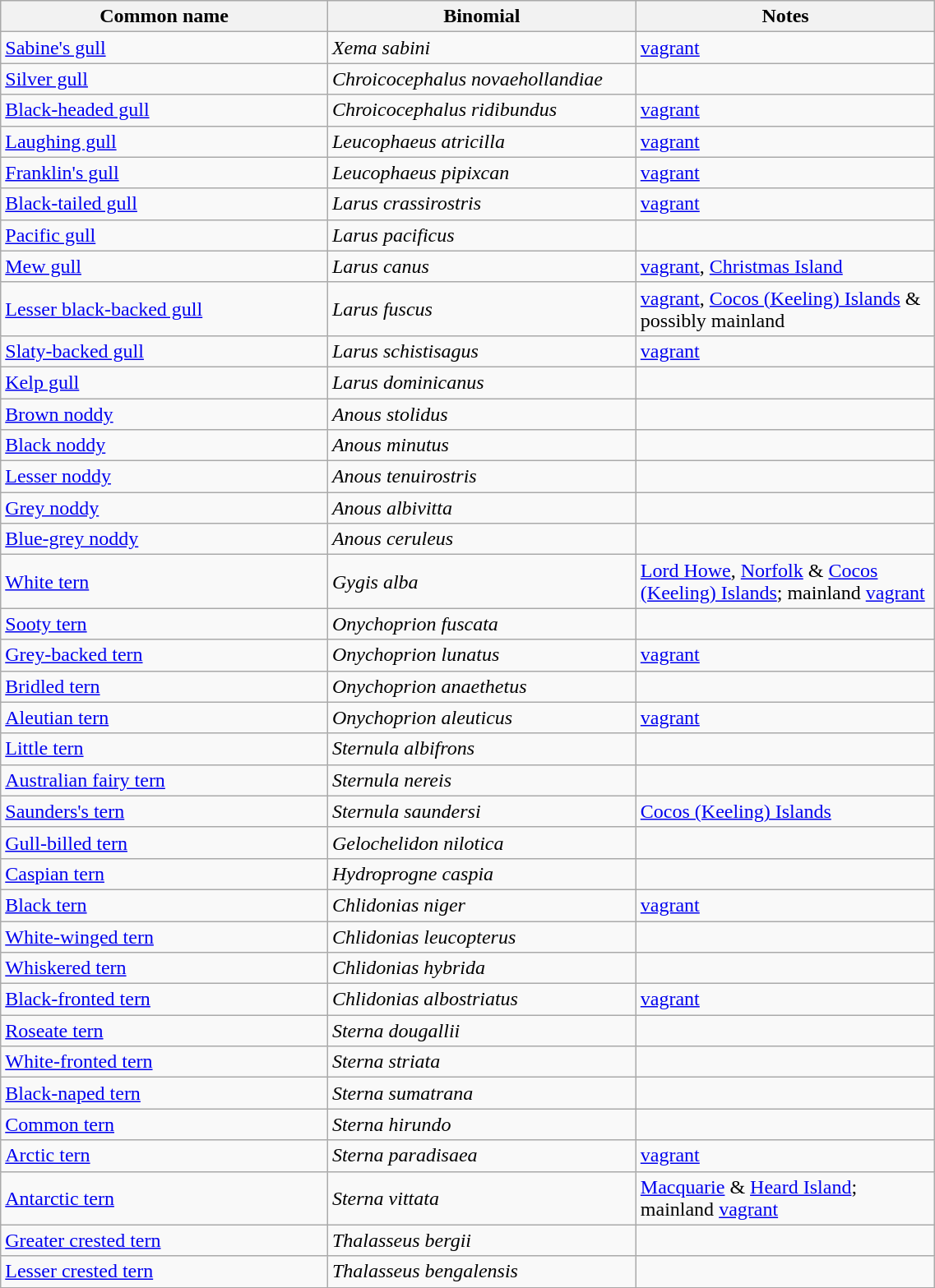<table style="width:60%;" class="wikitable">
<tr>
<th width=35%>Common name</th>
<th width=33%>Binomial</th>
<th width=32%>Notes</th>
</tr>
<tr>
<td><a href='#'>Sabine's gull</a></td>
<td><em>Xema sabini</em></td>
<td><a href='#'>vagrant</a></td>
</tr>
<tr>
<td><a href='#'>Silver gull</a></td>
<td><em>Chroicocephalus novaehollandiae</em></td>
<td></td>
</tr>
<tr>
<td><a href='#'>Black-headed gull</a></td>
<td><em>Chroicocephalus ridibundus</em></td>
<td><a href='#'>vagrant</a></td>
</tr>
<tr>
<td><a href='#'>Laughing gull</a></td>
<td><em>Leucophaeus atricilla</em></td>
<td><a href='#'>vagrant</a></td>
</tr>
<tr>
<td><a href='#'>Franklin's gull</a></td>
<td><em>Leucophaeus pipixcan</em></td>
<td><a href='#'>vagrant</a></td>
</tr>
<tr>
<td><a href='#'>Black-tailed gull</a></td>
<td><em>Larus crassirostris</em></td>
<td><a href='#'>vagrant</a></td>
</tr>
<tr>
<td><a href='#'>Pacific gull</a></td>
<td><em>Larus pacificus</em></td>
<td></td>
</tr>
<tr>
<td><a href='#'>Mew gull</a></td>
<td><em>Larus canus</em></td>
<td><a href='#'>vagrant</a>, <a href='#'>Christmas Island</a></td>
</tr>
<tr>
<td><a href='#'>Lesser black-backed gull</a></td>
<td><em>Larus fuscus</em></td>
<td><a href='#'>vagrant</a>, <a href='#'>Cocos (Keeling) Islands</a> & possibly mainland</td>
</tr>
<tr>
<td><a href='#'>Slaty-backed gull</a></td>
<td><em>Larus schistisagus</em></td>
<td><a href='#'>vagrant</a></td>
</tr>
<tr>
<td><a href='#'>Kelp gull</a></td>
<td><em>Larus dominicanus</em></td>
<td></td>
</tr>
<tr>
<td><a href='#'>Brown noddy</a></td>
<td><em>Anous stolidus</em></td>
<td></td>
</tr>
<tr>
<td><a href='#'>Black noddy</a></td>
<td><em>Anous minutus</em></td>
<td></td>
</tr>
<tr>
<td><a href='#'>Lesser noddy</a></td>
<td><em>Anous tenuirostris</em></td>
<td></td>
</tr>
<tr>
<td><a href='#'>Grey noddy</a></td>
<td><em>Anous albivitta</em></td>
<td></td>
</tr>
<tr>
<td><a href='#'>Blue-grey noddy</a></td>
<td><em>Anous ceruleus</em></td>
<td></td>
</tr>
<tr>
<td><a href='#'>White tern</a></td>
<td><em>Gygis alba</em></td>
<td><a href='#'>Lord Howe</a>, <a href='#'>Norfolk</a> & <a href='#'>Cocos (Keeling) Islands</a>; mainland <a href='#'>vagrant</a></td>
</tr>
<tr>
<td><a href='#'>Sooty tern</a></td>
<td><em>Onychoprion fuscata</em></td>
<td></td>
</tr>
<tr>
<td><a href='#'>Grey-backed tern</a></td>
<td><em>Onychoprion lunatus</em></td>
<td><a href='#'>vagrant</a></td>
</tr>
<tr>
<td><a href='#'>Bridled tern</a></td>
<td><em>Onychoprion anaethetus</em></td>
<td></td>
</tr>
<tr>
<td><a href='#'>Aleutian tern</a></td>
<td><em>Onychoprion aleuticus</em></td>
<td><a href='#'>vagrant</a></td>
</tr>
<tr>
<td><a href='#'>Little tern</a></td>
<td><em>Sternula albifrons</em></td>
<td></td>
</tr>
<tr>
<td><a href='#'>Australian fairy tern</a></td>
<td><em>Sternula nereis</em></td>
<td></td>
</tr>
<tr>
<td><a href='#'>Saunders's tern</a></td>
<td><em>Sternula saundersi</em></td>
<td><a href='#'>Cocos (Keeling) Islands</a></td>
</tr>
<tr>
<td><a href='#'>Gull-billed tern</a></td>
<td><em>Gelochelidon nilotica</em></td>
<td></td>
</tr>
<tr>
<td><a href='#'>Caspian tern</a></td>
<td><em>Hydroprogne caspia</em></td>
<td></td>
</tr>
<tr>
<td><a href='#'>Black tern</a></td>
<td><em>Chlidonias niger</em></td>
<td><a href='#'>vagrant</a></td>
</tr>
<tr>
<td><a href='#'>White-winged tern</a></td>
<td><em>Chlidonias leucopterus</em></td>
<td></td>
</tr>
<tr>
<td><a href='#'>Whiskered tern</a></td>
<td><em>Chlidonias hybrida</em></td>
<td></td>
</tr>
<tr>
<td><a href='#'>Black-fronted tern</a></td>
<td><em>Chlidonias albostriatus</em></td>
<td><a href='#'>vagrant</a></td>
</tr>
<tr>
<td><a href='#'>Roseate tern</a></td>
<td><em>Sterna dougallii</em></td>
<td></td>
</tr>
<tr>
<td><a href='#'>White-fronted tern</a></td>
<td><em>Sterna striata</em></td>
<td></td>
</tr>
<tr>
<td><a href='#'>Black-naped tern</a></td>
<td><em>Sterna sumatrana</em></td>
<td></td>
</tr>
<tr>
<td><a href='#'>Common tern</a></td>
<td><em>Sterna hirundo</em></td>
<td></td>
</tr>
<tr>
<td><a href='#'>Arctic tern</a></td>
<td><em>Sterna paradisaea</em></td>
<td><a href='#'>vagrant</a></td>
</tr>
<tr>
<td><a href='#'>Antarctic tern</a></td>
<td><em>Sterna vittata</em></td>
<td><a href='#'>Macquarie</a> & <a href='#'>Heard Island</a>; mainland <a href='#'>vagrant</a></td>
</tr>
<tr>
<td><a href='#'>Greater crested tern</a></td>
<td><em>Thalasseus bergii</em></td>
<td></td>
</tr>
<tr>
<td><a href='#'>Lesser crested tern</a></td>
<td><em>Thalasseus bengalensis</em></td>
<td></td>
</tr>
</table>
